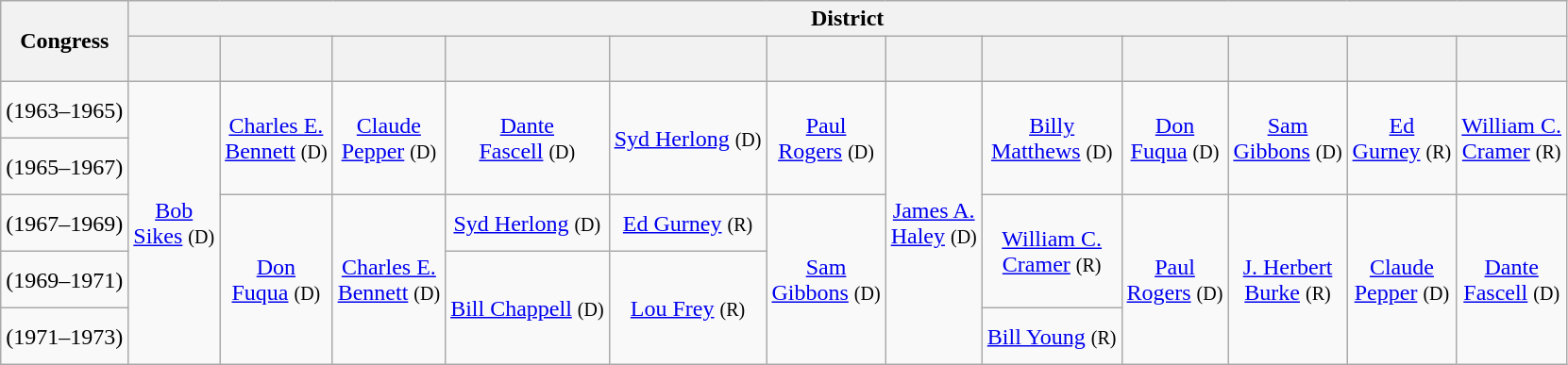<table class=wikitable style="text-align:center">
<tr>
<th rowspan=2>Congress</th>
<th colspan=12>District</th>
</tr>
<tr style="height:2em">
<th></th>
<th></th>
<th></th>
<th></th>
<th></th>
<th></th>
<th></th>
<th></th>
<th></th>
<th></th>
<th></th>
<th></th>
</tr>
<tr style="height:2.5em">
<td><strong></strong> (1963–1965)</td>
<td rowspan=5 ><a href='#'>Bob<br>Sikes</a> <small>(D)</small></td>
<td rowspan=2 ><a href='#'>Charles E.<br>Bennett</a> <small>(D)</small></td>
<td rowspan=2 ><a href='#'>Claude<br>Pepper</a> <small>(D)</small></td>
<td rowspan=2 ><a href='#'>Dante<br>Fascell</a> <small>(D)</small></td>
<td rowspan=2 ><a href='#'>Syd Herlong</a> <small>(D)</small></td>
<td rowspan=2 ><a href='#'>Paul<br>Rogers</a> <small>(D)</small></td>
<td rowspan=5 ><a href='#'>James A.<br>Haley</a> <small>(D)</small></td>
<td rowspan=2 ><a href='#'>Billy<br>Matthews</a> <small>(D)</small></td>
<td rowspan=2 ><a href='#'>Don<br>Fuqua</a> <small>(D)</small></td>
<td rowspan=2 ><a href='#'>Sam<br>Gibbons</a> <small>(D)</small></td>
<td rowspan=2 ><a href='#'>Ed<br>Gurney</a> <small>(R)</small></td>
<td rowspan=2 ><a href='#'>William C.<br>Cramer</a> <small>(R)</small></td>
</tr>
<tr style="height:2.5em">
<td><strong></strong> (1965–1967)</td>
</tr>
<tr style="height:2.5em">
<td><strong></strong> (1967–1969)</td>
<td rowspan=4 ><a href='#'>Don<br>Fuqua</a> <small>(D)</small></td>
<td rowspan=4 ><a href='#'>Charles E.<br>Bennett</a> <small>(D)</small></td>
<td><a href='#'>Syd Herlong</a> <small>(D)</small></td>
<td><a href='#'>Ed Gurney</a> <small>(R)</small></td>
<td rowspan=3 ><a href='#'>Sam<br>Gibbons</a> <small>(D)</small></td>
<td rowspan=2 ><a href='#'>William C.<br>Cramer</a> <small>(R)</small></td>
<td rowspan=3 ><a href='#'>Paul<br>Rogers</a> <small>(D)</small></td>
<td rowspan=3 ><a href='#'>J. Herbert<br>Burke</a> <small>(R)</small></td>
<td rowspan=3 ><a href='#'>Claude<br>Pepper</a> <small>(D)</small></td>
<td rowspan=3 ><a href='#'>Dante<br>Fascell</a> <small>(D)</small></td>
</tr>
<tr style="height:2.5em">
<td><strong></strong> (1969–1971)</td>
<td rowspan=2 ><a href='#'>Bill Chappell</a> <small>(D)</small></td>
<td rowspan=2 ><a href='#'>Lou Frey</a> <small>(R)</small></td>
</tr>
<tr style="height:2.5em">
<td><strong></strong> (1971–1973)</td>
<td><a href='#'>Bill Young</a> <small>(R)</small></td>
</tr>
</table>
